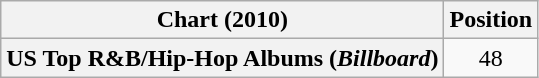<table class="wikitable plainrowheaders" style="text-align:center">
<tr>
<th scope="col">Chart (2010)</th>
<th scope="col">Position</th>
</tr>
<tr>
<th scope="row">US Top R&B/Hip-Hop Albums (<em>Billboard</em>)</th>
<td>48</td>
</tr>
</table>
